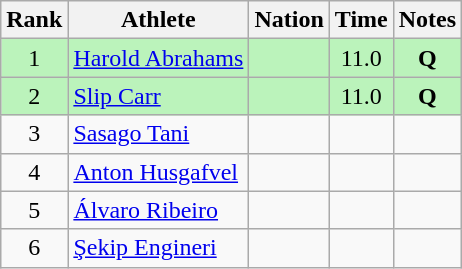<table class="wikitable sortable" style="text-align:center">
<tr>
<th>Rank</th>
<th>Athlete</th>
<th>Nation</th>
<th>Time</th>
<th>Notes</th>
</tr>
<tr bgcolor=bbf3bb>
<td>1</td>
<td align="left"><a href='#'>Harold Abrahams</a></td>
<td align="left"></td>
<td>11.0</td>
<td><strong>Q</strong></td>
</tr>
<tr bgcolor=bbf3bb>
<td>2</td>
<td align="left"><a href='#'>Slip Carr</a></td>
<td align="left"></td>
<td>11.0</td>
<td><strong>Q</strong></td>
</tr>
<tr>
<td>3</td>
<td align="left"><a href='#'>Sasago Tani</a></td>
<td align="left"></td>
<td></td>
<td></td>
</tr>
<tr>
<td>4</td>
<td align="left"><a href='#'>Anton Husgafvel</a></td>
<td align="left"></td>
<td></td>
<td></td>
</tr>
<tr>
<td>5</td>
<td align="left"><a href='#'>Álvaro Ribeiro</a></td>
<td align="left"></td>
<td></td>
<td></td>
</tr>
<tr>
<td>6</td>
<td align="left"><a href='#'>Şekip Engineri</a></td>
<td align="left"></td>
<td></td>
<td></td>
</tr>
</table>
